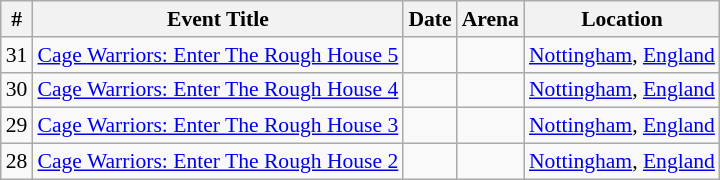<table class="sortable wikitable succession-box" style="font-size:90%;">
<tr>
<th scope="col">#</th>
<th scope="col">Event Title</th>
<th scope="col">Date</th>
<th scope="col">Arena</th>
<th scope="col">Location</th>
</tr>
<tr>
<td align=center>31</td>
<td><a href='#'>Cage Warriors: Enter The Rough House 5</a></td>
<td></td>
<td></td>
<td><a href='#'>Nottingham</a>, <a href='#'>England</a></td>
</tr>
<tr>
<td align=center>30</td>
<td><a href='#'>Cage Warriors: Enter The Rough House 4</a></td>
<td></td>
<td></td>
<td><a href='#'>Nottingham</a>, <a href='#'>England</a></td>
</tr>
<tr>
<td align=center>29</td>
<td><a href='#'>Cage Warriors: Enter The Rough House 3</a></td>
<td></td>
<td></td>
<td><a href='#'>Nottingham</a>, <a href='#'>England</a></td>
</tr>
<tr>
<td align=center>28</td>
<td><a href='#'>Cage Warriors: Enter The Rough House 2</a></td>
<td></td>
<td></td>
<td><a href='#'>Nottingham</a>, <a href='#'>England</a></td>
</tr>
</table>
